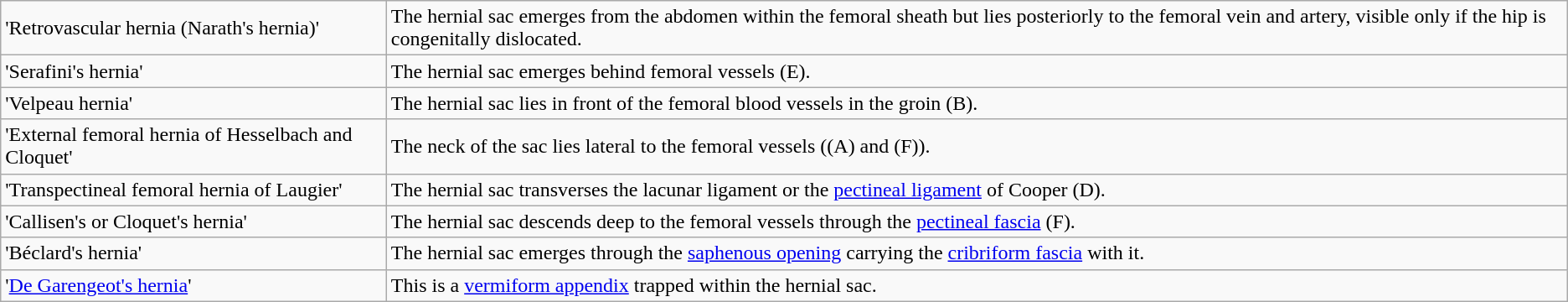<table class="wikitable">
<tr>
<td>'Retrovascular hernia (Narath's hernia)'</td>
<td>The hernial sac emerges from the abdomen within the femoral sheath but lies posteriorly to the femoral vein and artery, visible only if the hip is congenitally dislocated.</td>
</tr>
<tr>
<td>'Serafini's hernia'</td>
<td>The hernial sac emerges behind femoral vessels (E).</td>
</tr>
<tr>
<td>'Velpeau hernia'</td>
<td>The hernial sac lies in front of the femoral blood vessels in the groin (B).</td>
</tr>
<tr>
<td>'External femoral hernia of Hesselbach and Cloquet'</td>
<td>The neck of the sac lies lateral to the femoral vessels ((A) and (F)).</td>
</tr>
<tr>
<td>'Transpectineal femoral hernia of Laugier'</td>
<td>The hernial sac transverses the lacunar ligament or the <a href='#'>pectineal ligament</a> of Cooper (D).</td>
</tr>
<tr>
<td>'Callisen's or Cloquet's hernia'</td>
<td>The hernial sac descends deep to the femoral vessels through the <a href='#'>pectineal fascia</a> (F).</td>
</tr>
<tr>
<td>'Béclard's hernia'</td>
<td>The hernial sac emerges through the <a href='#'>saphenous opening</a> carrying the <a href='#'>cribriform fascia</a> with it.</td>
</tr>
<tr>
<td>'<a href='#'>De Garengeot's hernia</a>'</td>
<td>This is a <a href='#'>vermiform appendix</a> trapped within the hernial sac.</td>
</tr>
</table>
